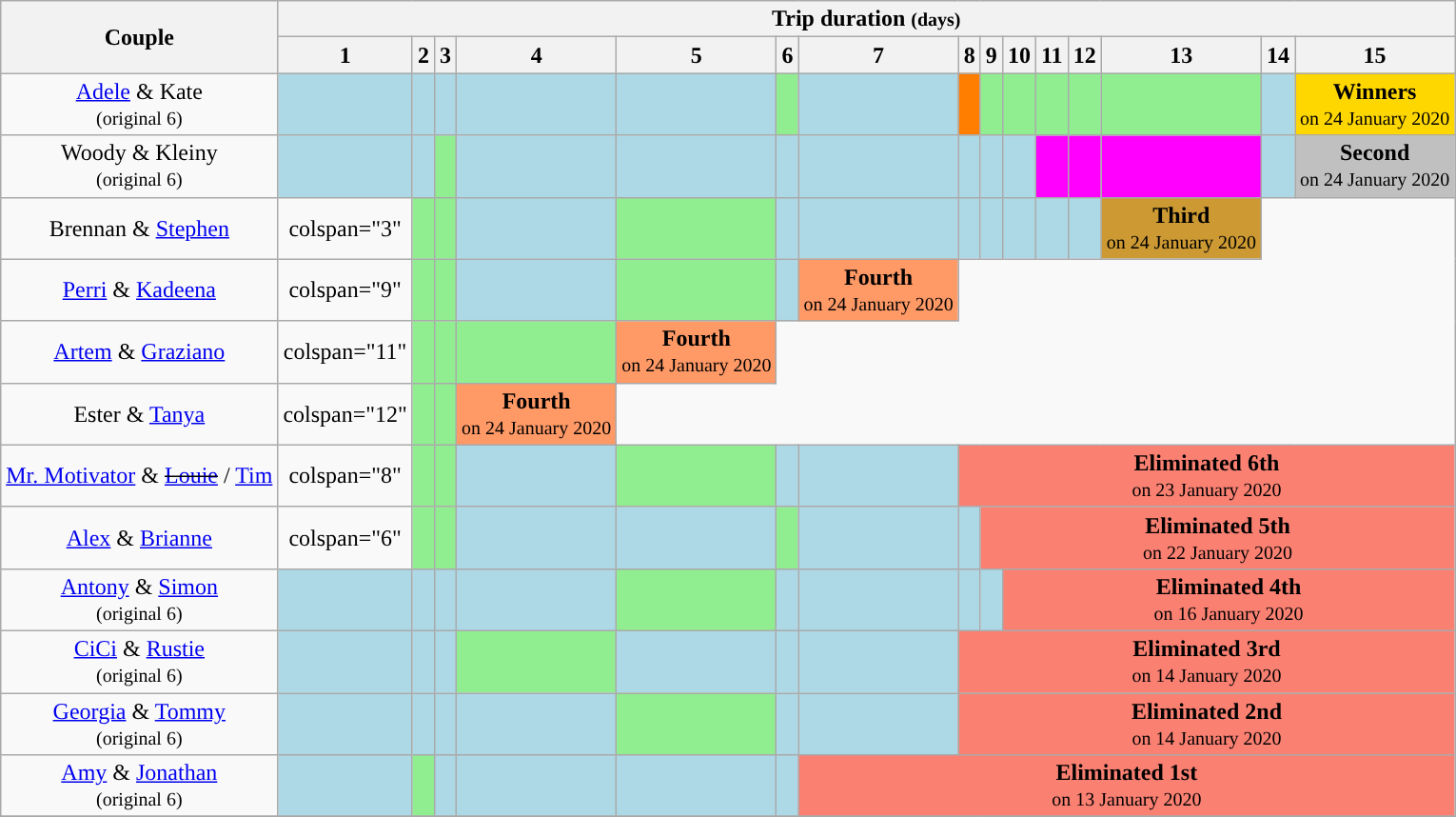<table class="wikitable" style="text-align:center;">
<tr>
<th rowspan="2">Couple</th>
<th colspan="15">Trip duration <small>(days)</small></th>
</tr>
<tr>
<th>1</th>
<th>2</th>
<th>3</th>
<th>4</th>
<th>5</th>
<th>6</th>
<th>7</th>
<th>8</th>
<th>9</th>
<th>10</th>
<th>11</th>
<th>12</th>
<th>13</th>
<th>14</th>
<th>15</th>
</tr>
<tr>
<td><a href='#'>Adele</a> & Kate<br><small>(original 6)</small></td>
<td style="background:lightblue;"></td>
<td style="background:lightblue;"></td>
<td style="background:lightblue;"></td>
<td style="background:lightblue;"></td>
<td style="background:lightblue;"></td>
<td style="background:lightgreen;"></td>
<td style="background:lightblue;"></td>
<td style="background:#ff7e00;"></td>
<td style="background:lightgreen;"></td>
<td style="background:lightgreen;"></td>
<td style="background:lightgreen;"></td>
<td style="background:lightgreen;"></td>
<td style="background:lightgreen;"></td>
<td style="background:lightblue;"></td>
<td style="background:gold;"><strong>Winners</strong><br><small>on 24 January 2020</small></td>
</tr>
<tr>
<td>Woody & Kleiny<br><small>(original 6)</small></td>
<td style="background:lightblue;"></td>
<td style="background:lightblue;"></td>
<td style="background:lightgreen;"></td>
<td style="background:lightblue;"></td>
<td style="background:lightblue;"></td>
<td style="background:lightblue;"></td>
<td style="background:lightblue;"></td>
<td style="background:lightblue;"></td>
<td style="background:lightblue;"></td>
<td style="background:lightblue;"></td>
<td style="background:#ff00ff;"></td>
<td style="background:#ff00ff;"></td>
<td style="background:#ff00ff;"></td>
<td style="background:lightblue;"></td>
<td style="background:silver;"><strong>Second</strong><br><small>on 24 January 2020</small></td>
</tr>
<tr>
<td>Brennan & <a href='#'>Stephen</a></td>
<td>colspan="3" </td>
<td style="background:lightgreen;"></td>
<td style="background:lightgreen;"></td>
<td style="background:lightblue;"></td>
<td style="background:lightgreen;"></td>
<td style="background:lightblue;"></td>
<td style="background:lightblue;"></td>
<td style="background:lightblue;"></td>
<td style="background:lightblue;"></td>
<td style="background:lightblue;"></td>
<td style="background:lightblue;"></td>
<td style="background:lightblue;"></td>
<td style="background:#cc9933;"><strong>Third</strong><br><small>on 24 January 2020</small></td>
</tr>
<tr>
<td><a href='#'>Perri</a> & <a href='#'>Kadeena</a></td>
<td>colspan="9" </td>
<td style="background:lightgreen;"></td>
<td style="background:lightgreen;"></td>
<td style="background:lightblue;"></td>
<td style="background:lightgreen;"></td>
<td style="background:lightblue;"></td>
<td style="background:#ff9966;"><strong>Fourth</strong><br><small>on 24 January 2020</small></td>
</tr>
<tr>
<td><a href='#'>Artem</a> & <a href='#'>Graziano</a></td>
<td>colspan="11" </td>
<td style="background:lightgreen;"></td>
<td style="background:lightgreen;"></td>
<td style="background:lightgreen;"></td>
<td style="background:#ff9966;"><strong>Fourth</strong><br><small>on 24 January 2020</small></td>
</tr>
<tr>
<td>Ester & <a href='#'>Tanya</a></td>
<td>colspan="12" </td>
<td style="background:lightgreen;"></td>
<td style="background:lightgreen;"></td>
<td style="background:#ff9966;"><strong>Fourth</strong><br><small>on 24 January 2020</small></td>
</tr>
<tr>
<td><a href='#'>Mr. Motivator</a> & <s> <a href='#'>Louie</a></s>  / <a href='#'>Tim</a></td>
<td>colspan="8" </td>
<td style="background:lightgreen;"></td>
<td style="background:lightgreen;"></td>
<td style="background:lightblue;"></td>
<td style="background:lightgreen;"></td>
<td style="background:lightblue;"></td>
<td style="background:lightblue;"></td>
<td colspan="10" style="background:salmon;"><strong>Eliminated 6th</strong><br><small>on 23 January 2020</small></td>
</tr>
<tr>
<td><a href='#'>Alex</a> & <a href='#'>Brianne</a></td>
<td>colspan="6" </td>
<td style="background:lightgreen;"></td>
<td style="background:lightgreen;"></td>
<td style="background:lightblue;"></td>
<td style="background:lightblue;"></td>
<td style="background:lightgreen;"></td>
<td style="background:lightblue;"></td>
<td style="background:lightblue;"></td>
<td colspan="10" style="background:salmon;"><strong>Eliminated 5th</strong><br><small>on 22 January 2020</small></td>
</tr>
<tr>
<td><a href='#'>Antony</a> & <a href='#'>Simon</a><br><small>(original 6)</small></td>
<td style="background:lightblue;"></td>
<td style="background:lightblue;"></td>
<td style="background:lightblue;"></td>
<td style="background:lightblue;"></td>
<td style="background:lightgreen;"></td>
<td style="background:lightblue;"></td>
<td style="background:lightblue;"></td>
<td style="background:lightblue;"></td>
<td style="background:lightblue;"></td>
<td colspan="6" style="background:salmon;"><strong>Eliminated 4th</strong><br><small>on 16 January 2020</small></td>
</tr>
<tr>
<td><a href='#'>CiCi</a> & <a href='#'>Rustie</a><br><small>(original 6)</small></td>
<td style="background:lightblue;"></td>
<td style="background:lightblue;"></td>
<td style="background:lightblue;"></td>
<td style="background:lightgreen;"></td>
<td style="background:lightblue;"></td>
<td style="background:lightblue;"></td>
<td style="background:lightblue;"></td>
<td colspan="8" style="background:salmon;"><strong>Eliminated 3rd</strong><br><small>on 14 January 2020</small></td>
</tr>
<tr>
<td><a href='#'>Georgia</a> & <a href='#'>Tommy</a><br><small>(original 6)</small></td>
<td style="background:lightblue;"></td>
<td style="background:lightblue;"></td>
<td style="background:lightblue;"></td>
<td style="background:lightblue;"></td>
<td style="background:lightgreen;"></td>
<td style="background:lightblue;"></td>
<td style="background:lightblue;"></td>
<td colspan="8" style="background:salmon;"><strong>Eliminated 2nd</strong><br><small>on 14 January 2020</small></td>
</tr>
<tr>
<td><a href='#'>Amy</a> & <a href='#'>Jonathan</a><br><small>(original 6)</small></td>
<td style="background:lightblue;"></td>
<td style="background:lightgreen;"></td>
<td style="background:lightblue;"></td>
<td style="background:lightblue;"></td>
<td style="background:lightblue;"></td>
<td style="background:lightblue;"></td>
<td colspan="9" style="background:salmon;"><strong>Eliminated 1st</strong><br><small>on 13 January 2020</small></td>
</tr>
<tr>
</tr>
</table>
